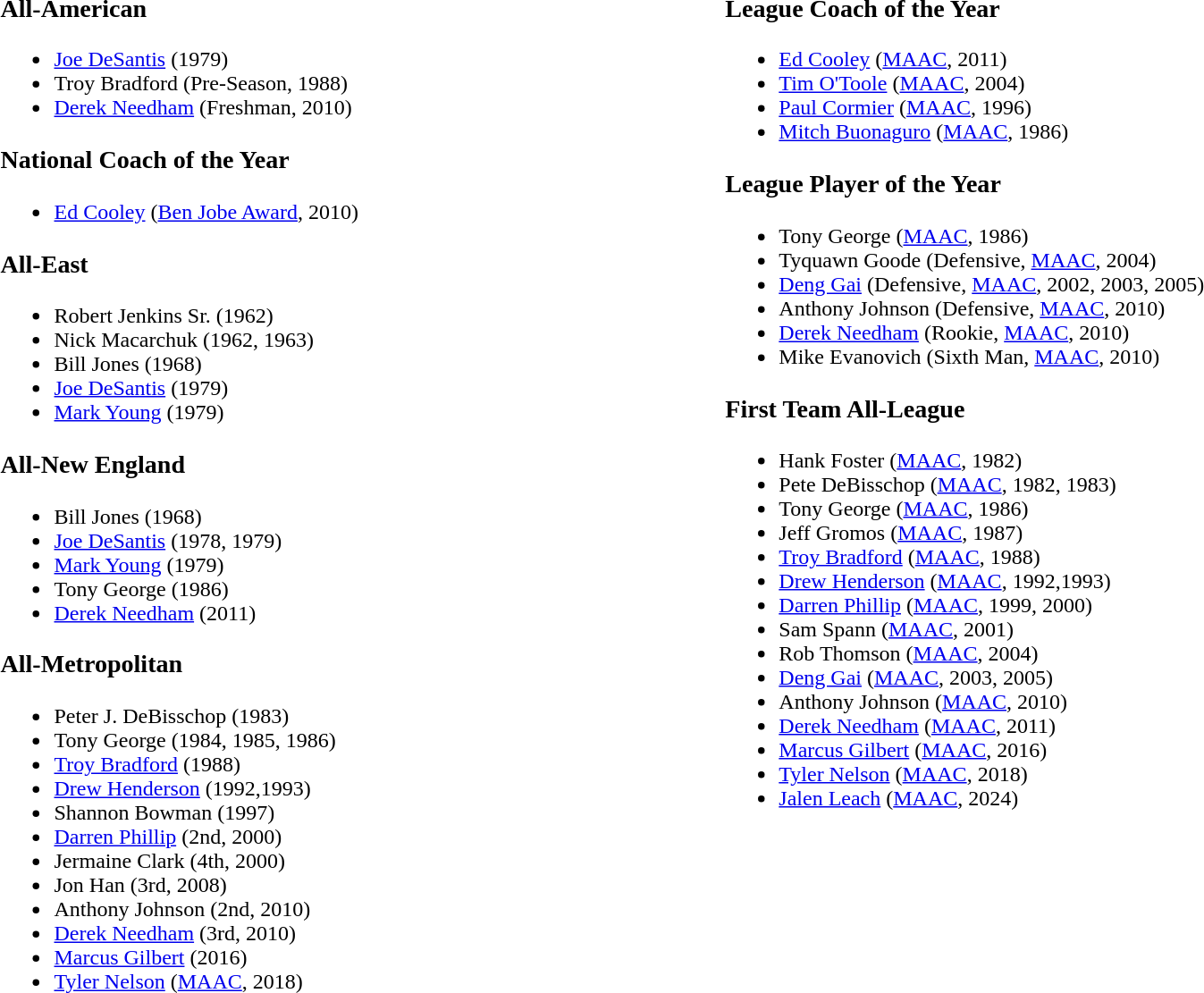<table width="100%">
<tr>
<td valign="top"><br><h3>All-American</h3><ul><li><a href='#'>Joe DeSantis</a> (1979)</li><li>Troy Bradford (Pre-Season, 1988)</li><li><a href='#'>Derek Needham</a> (Freshman, 2010)</li></ul><h3>National Coach of the Year</h3><ul><li><a href='#'>Ed Cooley</a> (<a href='#'>Ben Jobe Award</a>, 2010)</li></ul><h3>All-East</h3><ul><li>Robert Jenkins Sr. (1962)</li><li>Nick Macarchuk (1962, 1963)</li><li>Bill Jones (1968)</li><li><a href='#'>Joe DeSantis</a> (1979)</li><li><a href='#'>Mark Young</a> (1979)</li></ul><h3>All-New England</h3><ul><li>Bill Jones (1968)</li><li><a href='#'>Joe DeSantis</a> (1978, 1979)</li><li><a href='#'>Mark Young</a> (1979)</li><li>Tony George (1986)</li><li><a href='#'>Derek Needham</a> (2011)</li></ul><h3>All-Metropolitan</h3><ul><li>Peter J. DeBisschop (1983)</li><li>Tony George (1984, 1985, 1986)</li><li><a href='#'>Troy Bradford</a> (1988)</li><li><a href='#'>Drew Henderson</a> (1992,1993)</li><li>Shannon Bowman (1997)</li><li><a href='#'>Darren Phillip</a> (2nd, 2000)</li><li>Jermaine Clark (4th, 2000)</li><li>Jon Han (3rd, 2008)</li><li>Anthony Johnson (2nd, 2010)</li><li><a href='#'>Derek Needham</a> (3rd, 2010)</li><li><a href='#'>Marcus Gilbert</a> (2016)</li><li><a href='#'>Tyler Nelson</a> (<a href='#'>MAAC</a>, 2018)</li></ul></td>
<td valign="top"><br><h3>League Coach of the Year</h3><ul><li><a href='#'>Ed Cooley</a> (<a href='#'>MAAC</a>, 2011)</li><li><a href='#'>Tim O'Toole</a> (<a href='#'>MAAC</a>, 2004)</li><li><a href='#'>Paul Cormier</a> (<a href='#'>MAAC</a>, 1996)</li><li><a href='#'>Mitch Buonaguro</a> (<a href='#'>MAAC</a>, 1986)</li></ul><h3>League Player of the Year</h3><ul><li>Tony George (<a href='#'>MAAC</a>, 1986)</li><li>Tyquawn Goode (Defensive, <a href='#'>MAAC</a>, 2004)</li><li><a href='#'>Deng Gai</a> (Defensive, <a href='#'>MAAC</a>, 2002, 2003, 2005)</li><li>Anthony Johnson (Defensive, <a href='#'>MAAC</a>, 2010)</li><li><a href='#'>Derek Needham</a> (Rookie, <a href='#'>MAAC</a>, 2010)</li><li>Mike Evanovich (Sixth Man, <a href='#'>MAAC</a>, 2010)</li></ul><h3>First Team All-League</h3><ul><li>Hank Foster (<a href='#'>MAAC</a>, 1982)</li><li>Pete DeBisschop (<a href='#'>MAAC</a>, 1982, 1983)</li><li>Tony George (<a href='#'>MAAC</a>, 1986)</li><li>Jeff Gromos (<a href='#'>MAAC</a>, 1987)</li><li><a href='#'>Troy Bradford</a> (<a href='#'>MAAC</a>, 1988)</li><li><a href='#'>Drew Henderson</a> (<a href='#'>MAAC</a>, 1992,1993)</li><li><a href='#'>Darren Phillip</a> (<a href='#'>MAAC</a>, 1999, 2000)</li><li>Sam Spann (<a href='#'>MAAC</a>, 2001)</li><li>Rob Thomson (<a href='#'>MAAC</a>, 2004)</li><li><a href='#'>Deng Gai</a> (<a href='#'>MAAC</a>, 2003, 2005)</li><li>Anthony Johnson (<a href='#'>MAAC</a>, 2010)</li><li><a href='#'>Derek Needham</a> (<a href='#'>MAAC</a>, 2011)</li><li><a href='#'>Marcus Gilbert</a> (<a href='#'>MAAC</a>, 2016)</li><li><a href='#'>Tyler Nelson</a> (<a href='#'>MAAC</a>, 2018)</li><li><a href='#'>Jalen Leach</a> (<a href='#'>MAAC</a>, 2024)</li></ul></td>
</tr>
</table>
